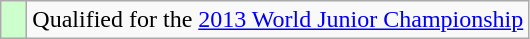<table class="wikitable" style="text-align: left;">
<tr>
<td width=10px bgcolor=#ccffcc></td>
<td>Qualified for the <a href='#'>2013 World Junior Championship</a></td>
</tr>
</table>
